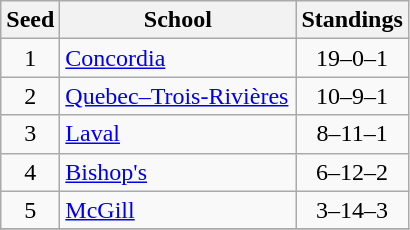<table class="wikitable">
<tr>
<th>Seed</th>
<th style="width:150px">School</th>
<th>Standings</th>
</tr>
<tr>
<td align=center>1</td>
<td><a href='#'>Concordia</a></td>
<td align=center>19–0–1</td>
</tr>
<tr>
<td align=center>2</td>
<td><a href='#'>Quebec–Trois-Rivières</a></td>
<td align=center>10–9–1</td>
</tr>
<tr>
<td align=center>3</td>
<td><a href='#'>Laval</a></td>
<td align=center>8–11–1</td>
</tr>
<tr>
<td align=center>4</td>
<td><a href='#'>Bishop's</a></td>
<td align=center>6–12–2</td>
</tr>
<tr>
<td align=center>5</td>
<td><a href='#'>McGill</a></td>
<td align=center>3–14–3</td>
</tr>
<tr>
</tr>
</table>
